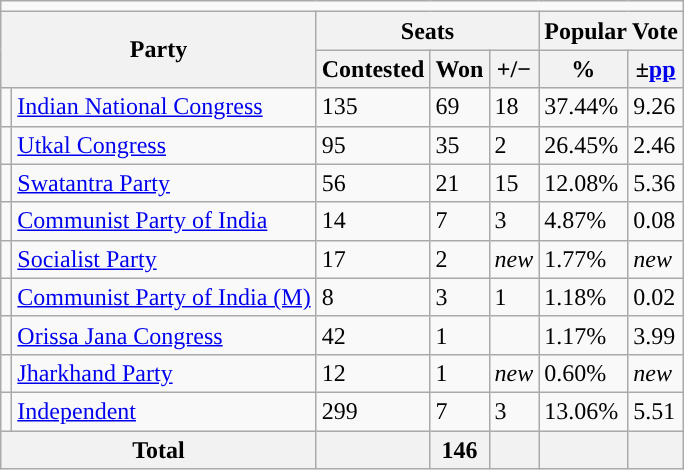<table class="wikitable">
<tr>
<td colspan="7"></td>
</tr>
<tr>
<th colspan="2" rowspan="2">Party</th>
<th colspan="3">Seats</th>
<th colspan="2">Popular Vote</th>
</tr>
<tr>
<th>Contested</th>
<th>Won</th>
<th><strong>+/−</strong></th>
<th>%</th>
<th>±<a href='#'>pp</a></th>
</tr>
<tr>
<td style="background-color: "></td>
<td><a href='#'>Indian National Congress</a></td>
<td>135</td>
<td>69</td>
<td>18</td>
<td>37.44%</td>
<td>9.26</td>
</tr>
<tr>
<td style="background-color: "></td>
<td><a href='#'>Utkal Congress</a></td>
<td>95</td>
<td>35</td>
<td>2</td>
<td>26.45%</td>
<td>2.46</td>
</tr>
<tr>
<td style="background-color: "></td>
<td><a href='#'>Swatantra Party</a></td>
<td>56</td>
<td>21</td>
<td>15</td>
<td>12.08%</td>
<td>5.36</td>
</tr>
<tr>
<td style="background-color: "></td>
<td><a href='#'>Communist Party of India</a></td>
<td>14</td>
<td>7</td>
<td>3</td>
<td>4.87%</td>
<td>0.08</td>
</tr>
<tr>
<td style="background-color: "></td>
<td><a href='#'>Socialist Party</a></td>
<td>17</td>
<td>2</td>
<td><em>new</em></td>
<td>1.77%</td>
<td><em>new</em></td>
</tr>
<tr>
<td style="background-color: "></td>
<td><a href='#'>Communist Party of India (M)</a></td>
<td>8</td>
<td>3</td>
<td>1</td>
<td>1.18%</td>
<td>0.02</td>
</tr>
<tr>
<td style="background-color: "></td>
<td><a href='#'>Orissa Jana Congress</a></td>
<td>42</td>
<td>1</td>
<td></td>
<td>1.17%</td>
<td>3.99</td>
</tr>
<tr>
<td style="background-color: "></td>
<td><a href='#'>Jharkhand Party</a></td>
<td>12</td>
<td>1</td>
<td><em>new</em></td>
<td>0.60%</td>
<td><em>new</em></td>
</tr>
<tr>
<td style="background-color: "></td>
<td><a href='#'>Independent</a></td>
<td>299</td>
<td>7</td>
<td>3</td>
<td>13.06%</td>
<td>5.51</td>
</tr>
<tr>
<th colspan="2">Total</th>
<th></th>
<th>146</th>
<th></th>
<th></th>
<th></th>
</tr>
</table>
